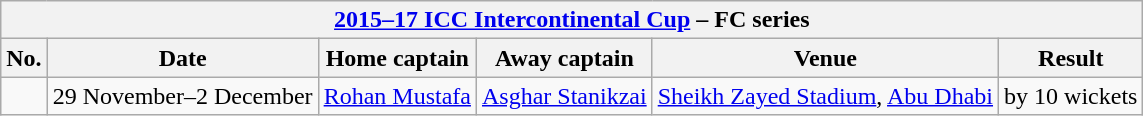<table class="wikitable">
<tr>
<th colspan="6"><a href='#'>2015–17 ICC Intercontinental Cup</a> – FC series</th>
</tr>
<tr>
<th>No.</th>
<th>Date</th>
<th>Home captain</th>
<th>Away captain</th>
<th>Venue</th>
<th>Result</th>
</tr>
<tr>
<td></td>
<td>29 November–2 December</td>
<td><a href='#'>Rohan Mustafa</a></td>
<td><a href='#'>Asghar Stanikzai</a></td>
<td><a href='#'>Sheikh Zayed Stadium</a>, <a href='#'>Abu Dhabi</a></td>
<td> by 10 wickets</td>
</tr>
</table>
